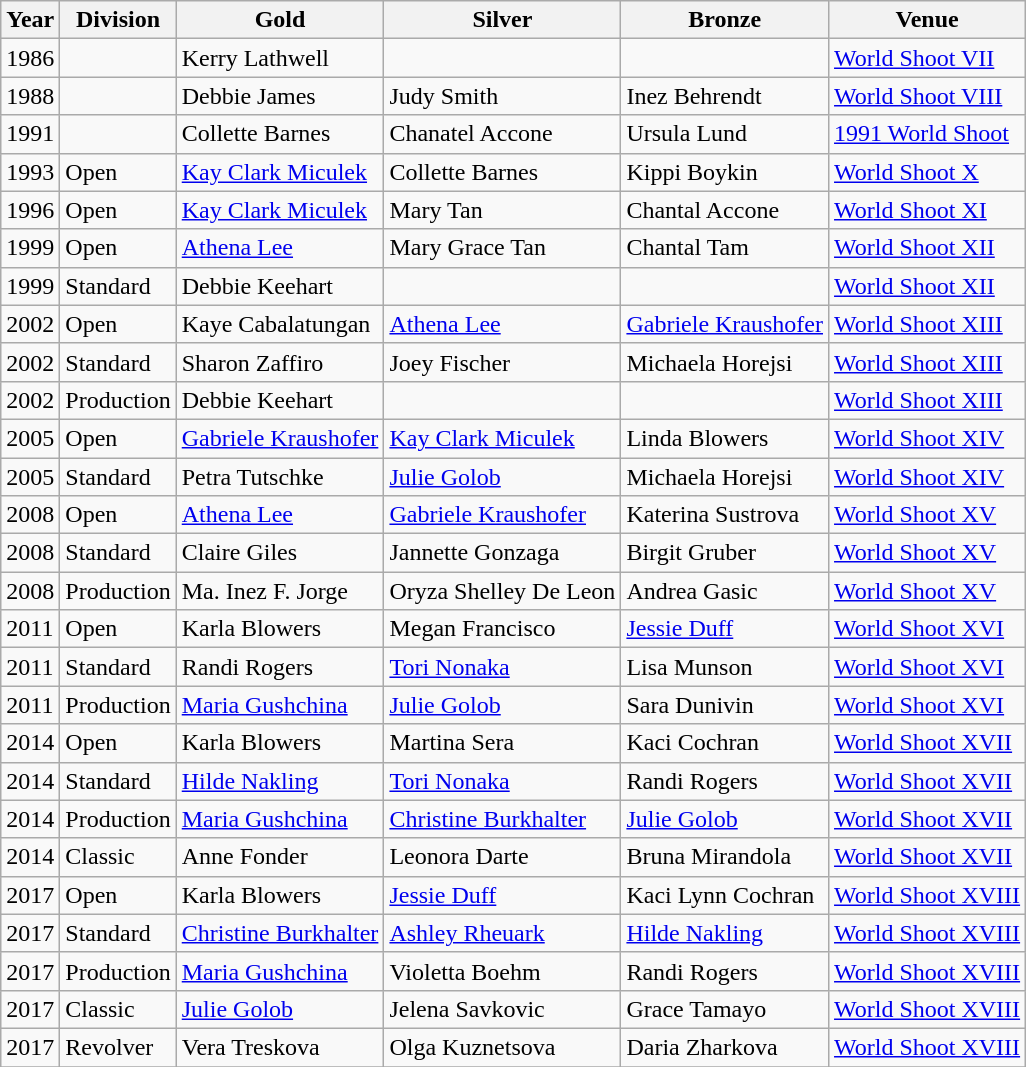<table class="wikitable sortable" style="text-align: left;">
<tr>
<th>Year</th>
<th>Division</th>
<th> Gold</th>
<th> Silver</th>
<th> Bronze</th>
<th>Venue</th>
</tr>
<tr>
<td>1986</td>
<td></td>
<td> Kerry Lathwell</td>
<td></td>
<td></td>
<td><a href='#'>World Shoot VII</a></td>
</tr>
<tr>
<td>1988</td>
<td></td>
<td> Debbie James</td>
<td> Judy Smith</td>
<td> Inez Behrendt</td>
<td><a href='#'>World Shoot VIII</a></td>
</tr>
<tr>
<td>1991</td>
<td></td>
<td> Collette Barnes</td>
<td> Chanatel Accone</td>
<td> Ursula Lund</td>
<td><a href='#'>1991 World Shoot</a></td>
</tr>
<tr>
<td>1993</td>
<td>Open</td>
<td> <a href='#'>Kay Clark Miculek</a></td>
<td> Collette Barnes</td>
<td> Kippi Boykin</td>
<td><a href='#'>World Shoot X</a></td>
</tr>
<tr>
<td>1996</td>
<td>Open</td>
<td> <a href='#'>Kay Clark Miculek</a></td>
<td> Mary Tan</td>
<td> Chantal Accone</td>
<td><a href='#'>World Shoot XI</a></td>
</tr>
<tr>
<td>1999</td>
<td>Open</td>
<td> <a href='#'>Athena Lee</a></td>
<td> Mary Grace Tan</td>
<td> Chantal Tam</td>
<td><a href='#'>World Shoot XII</a></td>
</tr>
<tr>
<td>1999</td>
<td>Standard</td>
<td> Debbie Keehart</td>
<td></td>
<td></td>
<td><a href='#'>World Shoot XII</a></td>
</tr>
<tr>
<td>2002</td>
<td>Open</td>
<td> Kaye Cabalatungan</td>
<td> <a href='#'>Athena Lee</a></td>
<td> <a href='#'>Gabriele Kraushofer</a></td>
<td><a href='#'>World Shoot XIII</a></td>
</tr>
<tr>
<td>2002</td>
<td>Standard</td>
<td> Sharon Zaffiro</td>
<td> Joey Fischer</td>
<td> Michaela Horejsi</td>
<td><a href='#'>World Shoot XIII</a></td>
</tr>
<tr>
<td>2002</td>
<td>Production</td>
<td> Debbie Keehart</td>
<td></td>
<td></td>
<td><a href='#'>World Shoot XIII</a></td>
</tr>
<tr>
<td>2005</td>
<td>Open</td>
<td> <a href='#'>Gabriele Kraushofer</a></td>
<td> <a href='#'>Kay Clark Miculek</a></td>
<td> Linda Blowers</td>
<td><a href='#'>World Shoot XIV</a></td>
</tr>
<tr>
<td>2005</td>
<td>Standard</td>
<td> Petra Tutschke</td>
<td> <a href='#'>Julie Golob</a></td>
<td> Michaela Horejsi</td>
<td><a href='#'>World Shoot XIV</a></td>
</tr>
<tr>
<td>2008</td>
<td>Open</td>
<td> <a href='#'>Athena Lee</a></td>
<td> <a href='#'>Gabriele Kraushofer</a></td>
<td> Katerina Sustrova</td>
<td><a href='#'>World Shoot XV</a></td>
</tr>
<tr>
<td>2008</td>
<td>Standard</td>
<td> Claire Giles</td>
<td> Jannette Gonzaga</td>
<td> Birgit Gruber</td>
<td><a href='#'>World Shoot XV</a></td>
</tr>
<tr>
<td>2008</td>
<td>Production</td>
<td> Ma. Inez F. Jorge</td>
<td> Oryza Shelley De Leon</td>
<td> Andrea Gasic</td>
<td><a href='#'>World Shoot XV</a></td>
</tr>
<tr>
<td>2011</td>
<td>Open</td>
<td> Karla Blowers</td>
<td> Megan Francisco</td>
<td> <a href='#'>Jessie Duff</a></td>
<td><a href='#'>World Shoot XVI</a></td>
</tr>
<tr>
<td>2011</td>
<td>Standard</td>
<td> Randi Rogers</td>
<td> <a href='#'>Tori Nonaka</a></td>
<td> Lisa Munson</td>
<td><a href='#'>World Shoot XVI</a></td>
</tr>
<tr>
<td>2011</td>
<td>Production</td>
<td> <a href='#'>Maria Gushchina</a></td>
<td> <a href='#'>Julie Golob</a></td>
<td> Sara Dunivin</td>
<td><a href='#'>World Shoot XVI</a></td>
</tr>
<tr>
<td>2014</td>
<td>Open</td>
<td> Karla Blowers</td>
<td> Martina Sera</td>
<td> Kaci Cochran</td>
<td><a href='#'>World Shoot XVII</a></td>
</tr>
<tr>
<td>2014</td>
<td>Standard</td>
<td> <a href='#'>Hilde Nakling</a></td>
<td> <a href='#'>Tori Nonaka</a></td>
<td> Randi Rogers</td>
<td><a href='#'>World Shoot XVII</a></td>
</tr>
<tr>
<td>2014</td>
<td>Production</td>
<td> <a href='#'>Maria Gushchina</a></td>
<td> <a href='#'>Christine Burkhalter</a></td>
<td> <a href='#'>Julie Golob</a></td>
<td><a href='#'>World Shoot XVII</a></td>
</tr>
<tr>
<td>2014</td>
<td>Classic</td>
<td> Anne Fonder</td>
<td> Leonora Darte</td>
<td> Bruna Mirandola</td>
<td><a href='#'>World Shoot XVII</a></td>
</tr>
<tr>
<td>2017</td>
<td>Open</td>
<td> Karla Blowers</td>
<td> <a href='#'>Jessie Duff</a></td>
<td> Kaci Lynn Cochran</td>
<td><a href='#'>World Shoot XVIII</a></td>
</tr>
<tr>
<td>2017</td>
<td>Standard</td>
<td> <a href='#'>Christine Burkhalter</a></td>
<td> <a href='#'>Ashley Rheuark</a></td>
<td> <a href='#'>Hilde Nakling</a></td>
<td><a href='#'>World Shoot XVIII</a></td>
</tr>
<tr>
<td>2017</td>
<td>Production</td>
<td> <a href='#'>Maria Gushchina</a></td>
<td> Violetta Boehm</td>
<td> Randi Rogers</td>
<td><a href='#'>World Shoot XVIII</a></td>
</tr>
<tr>
<td>2017</td>
<td>Classic</td>
<td> <a href='#'>Julie Golob</a></td>
<td> Jelena Savkovic</td>
<td> Grace Tamayo</td>
<td><a href='#'>World Shoot XVIII</a></td>
</tr>
<tr>
<td>2017</td>
<td>Revolver</td>
<td> Vera Treskova</td>
<td> Olga Kuznetsova</td>
<td> Daria Zharkova</td>
<td><a href='#'>World Shoot XVIII</a></td>
</tr>
<tr>
</tr>
</table>
